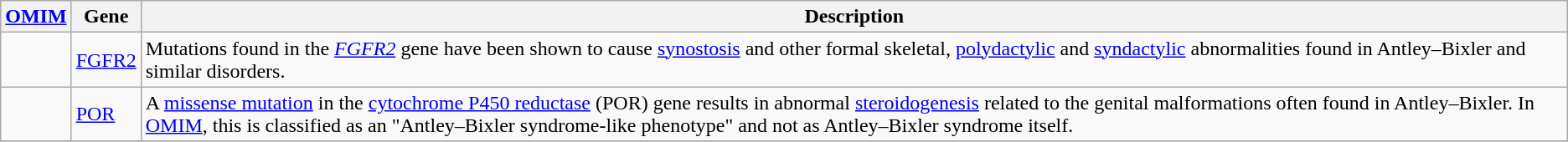<table class="wikitable">
<tr>
<th><a href='#'>OMIM</a></th>
<th>Gene</th>
<th>Description</th>
</tr>
<tr>
<td></td>
<td><a href='#'>FGFR2</a></td>
<td>Mutations found in the <a href='#'><em>FGFR2</em></a> gene have been shown to cause <a href='#'>synostosis</a> and other formal skeletal, <a href='#'>polydactylic</a> and <a href='#'>syndactylic</a> abnormalities found in Antley–Bixler and similar disorders.</td>
</tr>
<tr>
<td></td>
<td><a href='#'>POR</a></td>
<td>A <a href='#'>missense mutation</a> in the <a href='#'>cytochrome P450 reductase</a> (POR) gene results in abnormal <a href='#'>steroidogenesis</a> related to the genital malformations often found in Antley–Bixler. In <a href='#'>OMIM</a>, this is classified as an "Antley–Bixler syndrome-like phenotype" and not as Antley–Bixler syndrome itself.</td>
</tr>
<tr>
</tr>
</table>
